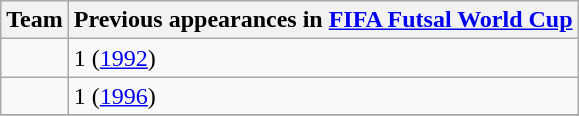<table class="wikitable sortable">
<tr>
<th>Team</th>
<th data-sort-type="number">Previous appearances in <a href='#'>FIFA Futsal World Cup</a></th>
</tr>
<tr>
<td></td>
<td>1 (<a href='#'>1992</a>)</td>
</tr>
<tr>
<td></td>
<td>1 (<a href='#'>1996</a>)</td>
</tr>
<tr>
</tr>
</table>
